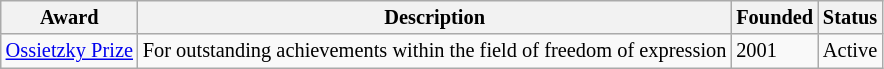<table class="wikitable sortable" style="font-size: 85%;">
<tr>
<th>Award</th>
<th>Description</th>
<th>Founded</th>
<th>Status</th>
</tr>
<tr>
<td><a href='#'>Ossietzky Prize</a></td>
<td>For outstanding achievements within the field of freedom of expression</td>
<td>2001</td>
<td>Active</td>
</tr>
</table>
